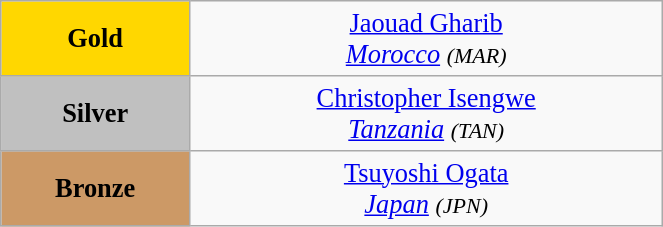<table class="wikitable" style=" text-align:center; font-size:110%;" width="35%">
<tr>
<td bgcolor="gold"><strong>Gold</strong></td>
<td> <a href='#'>Jaouad Gharib</a><br><em><a href='#'>Morocco</a> <small>(MAR)</small></em></td>
</tr>
<tr>
<td bgcolor="silver"><strong>Silver</strong></td>
<td> <a href='#'>Christopher Isengwe</a><br><em><a href='#'>Tanzania</a> <small>(TAN)</small></em></td>
</tr>
<tr>
<td bgcolor="CC9966"><strong>Bronze</strong></td>
<td> <a href='#'>Tsuyoshi Ogata</a><br><em><a href='#'>Japan</a> <small>(JPN)</small></em></td>
</tr>
</table>
